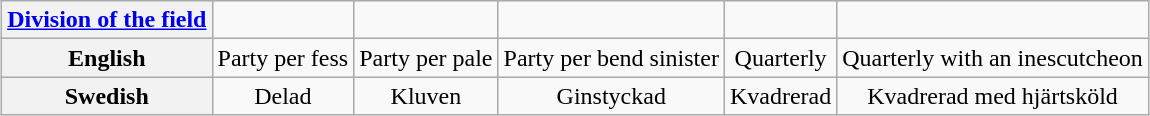<table class="wikitable" style="margin:1em auto;">
<tr>
<th><a href='#'>Division of the field</a></th>
<td align=center></td>
<td align=center></td>
<td align=center></td>
<td align=center></td>
<td align=center></td>
</tr>
<tr>
<th>English</th>
<td align=center>Party per fess</td>
<td align=center>Party per pale</td>
<td align=center>Party per bend sinister</td>
<td align=center>Quarterly</td>
<td align=center>Quarterly with an inescutcheon</td>
</tr>
<tr>
<th>Swedish</th>
<td align=center>Delad</td>
<td align=center>Kluven</td>
<td align=center>Ginstyckad</td>
<td align=center>Kvadrerad</td>
<td align=center>Kvadrerad med hjärtsköld</td>
</tr>
</table>
